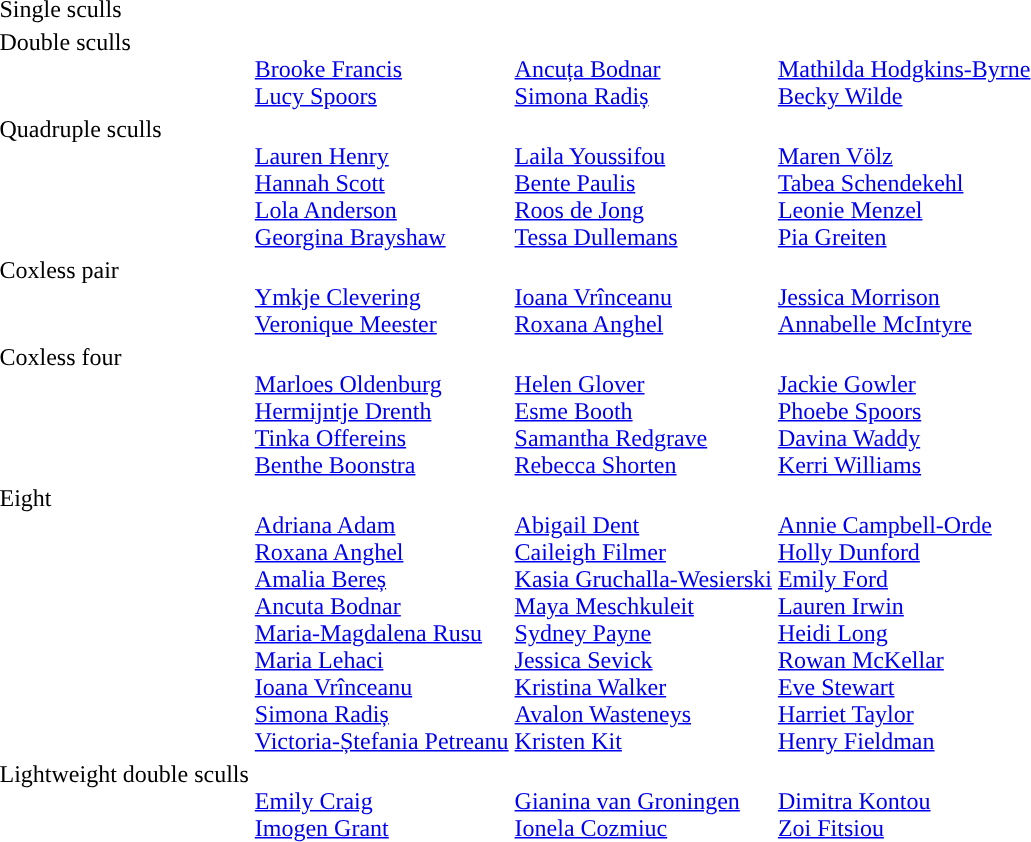<table>
<tr valign="top">
<td>Single sculls<br></td>
<td></td>
<td></td>
<td></td>
</tr>
<tr valign="top">
<td>Double sculls<br></td>
<td><br><a href='#'>Brooke Francis</a><br><a href='#'>Lucy Spoors</a></td>
<td><br><a href='#'>Ancuța Bodnar</a><br><a href='#'>Simona Radiș</a></td>
<td><br><a href='#'>Mathilda Hodgkins-Byrne</a><br><a href='#'>Becky Wilde</a></td>
</tr>
<tr valign="top">
<td>Quadruple sculls <br></td>
<td><br><a href='#'>Lauren Henry</a><br><a href='#'>Hannah Scott</a><br><a href='#'>Lola Anderson</a><br><a href='#'>Georgina Brayshaw</a></td>
<td><br><a href='#'>Laila Youssifou</a><br><a href='#'>Bente Paulis</a><br><a href='#'>Roos de Jong</a><br><a href='#'>Tessa Dullemans</a></td>
<td><br><a href='#'>Maren Völz</a><br><a href='#'>Tabea Schendekehl</a><br><a href='#'>Leonie Menzel</a><br><a href='#'>Pia Greiten</a></td>
</tr>
<tr valign="top">
<td>Coxless pair<br></td>
<td><br><a href='#'>Ymkje Clevering</a><br><a href='#'>Veronique Meester</a></td>
<td><br><a href='#'>Ioana Vrînceanu</a><br><a href='#'>Roxana Anghel</a></td>
<td><br><a href='#'>Jessica Morrison</a><br><a href='#'>Annabelle McIntyre</a></td>
</tr>
<tr valign="top">
<td>Coxless four<br></td>
<td><br><a href='#'>Marloes Oldenburg</a><br><a href='#'>Hermijntje Drenth</a><br><a href='#'>Tinka Offereins</a><br><a href='#'>Benthe Boonstra</a></td>
<td><br><a href='#'>Helen Glover</a><br><a href='#'>Esme Booth</a><br><a href='#'>Samantha Redgrave</a><br><a href='#'>Rebecca Shorten</a></td>
<td><br><a href='#'>Jackie Gowler</a><br><a href='#'>Phoebe Spoors</a><br><a href='#'>Davina Waddy</a><br><a href='#'>Kerri Williams</a></td>
</tr>
<tr valign="top">
<td>Eight<br></td>
<td><br><a href='#'>Adriana Adam</a><br><a href='#'>Roxana Anghel</a><br><a href='#'>Amalia Bereș</a><br><a href='#'>Ancuta Bodnar</a><br><a href='#'>Maria-Magdalena Rusu</a><br><a href='#'>Maria Lehaci</a><br><a href='#'>Ioana Vrînceanu</a><br><a href='#'>Simona Radiș</a><br><a href='#'>Victoria-Ștefania Petreanu</a> </td>
<td><br><a href='#'>Abigail Dent</a><br><a href='#'>Caileigh Filmer</a><br><a href='#'>Kasia Gruchalla-Wesierski</a><br><a href='#'>Maya Meschkuleit</a><br><a href='#'>Sydney Payne</a><br><a href='#'>Jessica Sevick</a><br><a href='#'>Kristina Walker</a><br><a href='#'>Avalon Wasteneys</a><br><a href='#'>Kristen Kit</a> </td>
<td><br><a href='#'>Annie Campbell-Orde</a><br><a href='#'>Holly Dunford</a><br><a href='#'>Emily Ford</a><br><a href='#'>Lauren Irwin</a><br><a href='#'>Heidi Long</a><br><a href='#'>Rowan McKellar</a><br><a href='#'>Eve Stewart</a><br><a href='#'>Harriet Taylor</a><br><a href='#'>Henry Fieldman</a> </td>
</tr>
<tr valign="top">
<td>Lightweight double sculls<br></td>
<td><br><a href='#'>Emily Craig</a><br><a href='#'>Imogen Grant</a></td>
<td><br><a href='#'>Gianina van Groningen</a><br><a href='#'>Ionela Cozmiuc</a></td>
<td><br><a href='#'>Dimitra Kontou</a><br><a href='#'>Zoi Fitsiou</a></td>
</tr>
</table>
